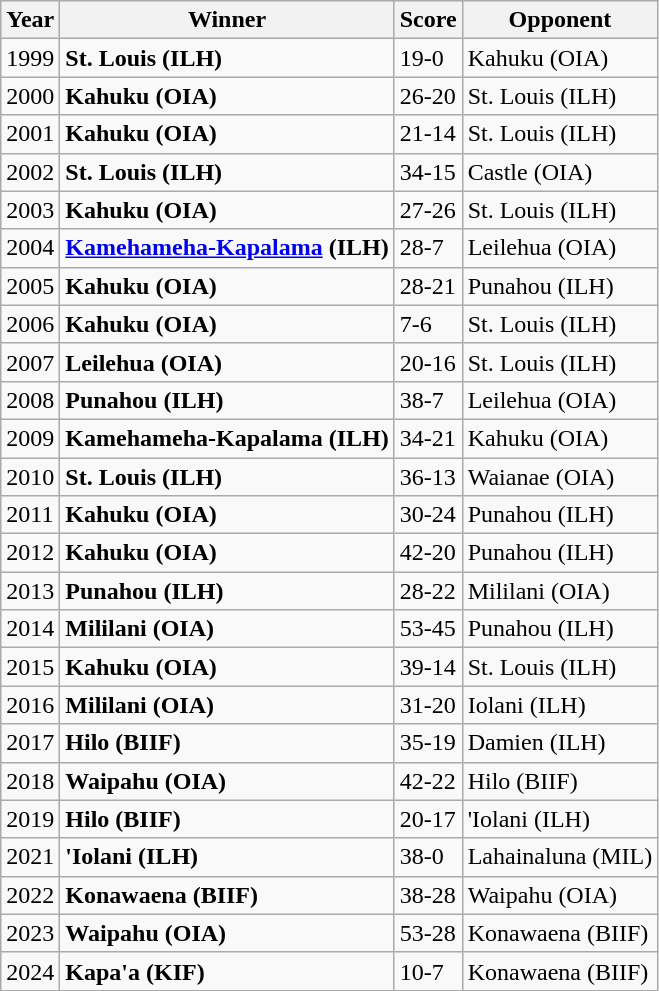<table class="wikitable">
<tr>
<th>Year</th>
<th>Winner</th>
<th>Score</th>
<th>Opponent</th>
</tr>
<tr>
<td>1999</td>
<td><strong>St. Louis (ILH)</strong></td>
<td>19-0</td>
<td>Kahuku (OIA)</td>
</tr>
<tr>
<td>2000</td>
<td><strong>Kahuku (OIA)</strong></td>
<td>26-20</td>
<td>St. Louis (ILH)</td>
</tr>
<tr>
<td>2001</td>
<td><strong>Kahuku (OIA)</strong></td>
<td>21-14</td>
<td>St. Louis (ILH)</td>
</tr>
<tr>
<td>2002</td>
<td><strong>St. Louis (ILH)</strong></td>
<td>34-15</td>
<td>Castle (OIA)</td>
</tr>
<tr>
<td>2003</td>
<td><strong>Kahuku (OIA)</strong></td>
<td>27-26</td>
<td>St. Louis (ILH)</td>
</tr>
<tr>
<td>2004</td>
<td><strong><a href='#'>Kamehameha-Kapalama</a> (ILH)</strong></td>
<td>28-7</td>
<td>Leilehua (OIA)</td>
</tr>
<tr>
<td>2005</td>
<td><strong>Kahuku (OIA)</strong></td>
<td>28-21</td>
<td>Punahou (ILH)</td>
</tr>
<tr>
<td>2006</td>
<td><strong>Kahuku (OIA)</strong></td>
<td>7-6</td>
<td>St. Louis (ILH)</td>
</tr>
<tr>
<td>2007</td>
<td><strong>Leilehua (OIA)</strong></td>
<td>20-16</td>
<td>St. Louis (ILH)</td>
</tr>
<tr>
<td>2008</td>
<td><strong>Punahou (ILH)</strong></td>
<td>38-7</td>
<td>Leilehua (OIA)</td>
</tr>
<tr>
<td>2009</td>
<td><strong>Kamehameha-Kapalama (ILH)</strong></td>
<td>34-21</td>
<td>Kahuku (OIA)</td>
</tr>
<tr>
<td>2010</td>
<td><strong>St. Louis (ILH)</strong></td>
<td>36-13</td>
<td>Waianae (OIA)</td>
</tr>
<tr>
<td>2011</td>
<td><strong>Kahuku (OIA)</strong></td>
<td>30-24</td>
<td>Punahou (ILH)</td>
</tr>
<tr>
<td>2012</td>
<td><strong>Kahuku (OIA)</strong></td>
<td>42-20</td>
<td>Punahou (ILH)</td>
</tr>
<tr>
<td>2013</td>
<td><strong>Punahou (ILH)</strong></td>
<td>28-22</td>
<td>Mililani (OIA)</td>
</tr>
<tr>
<td>2014</td>
<td><strong>Mililani (OIA)</strong></td>
<td>53-45</td>
<td>Punahou (ILH)</td>
</tr>
<tr>
<td>2015</td>
<td><strong>Kahuku (OIA)</strong></td>
<td>39-14</td>
<td>St. Louis (ILH)</td>
</tr>
<tr>
<td>2016</td>
<td><strong>Mililani (OIA)</strong></td>
<td>31-20</td>
<td>Iolani (ILH)</td>
</tr>
<tr>
<td>2017</td>
<td><strong>Hilo (BIIF)</strong></td>
<td>35-19</td>
<td>Damien (ILH)</td>
</tr>
<tr>
<td>2018</td>
<td><strong>Waipahu (OIA)</strong></td>
<td>42-22</td>
<td>Hilo (BIIF)</td>
</tr>
<tr>
<td>2019</td>
<td><strong>Hilo (BIIF)</strong></td>
<td>20-17</td>
<td>'Iolani (ILH)</td>
</tr>
<tr>
<td>2021</td>
<td><strong>'Iolani (ILH)</strong></td>
<td>38-0</td>
<td>Lahainaluna (MIL)</td>
</tr>
<tr>
<td>2022</td>
<td><strong>Konawaena (BIIF)</strong></td>
<td>38-28</td>
<td>Waipahu (OIA)</td>
</tr>
<tr>
<td>2023</td>
<td><strong>Waipahu (OIA)</strong></td>
<td>53-28</td>
<td>Konawaena (BIIF)</td>
</tr>
<tr>
<td>2024</td>
<td><strong>Kapa'a (KIF)</strong></td>
<td>10-7</td>
<td>Konawaena (BIIF)</td>
</tr>
</table>
